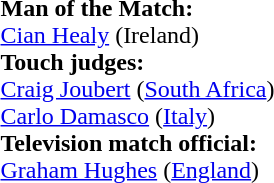<table width=100%>
<tr>
<td><br>

<strong>Man of the Match:</strong> 
<br><a href='#'>Cian Healy</a> (Ireland)<br><strong>Touch judges:</strong>
<br><a href='#'>Craig Joubert</a> (<a href='#'>South Africa</a>)
<br><a href='#'>Carlo Damasco</a> (<a href='#'>Italy</a>)
<br><strong>Television match official:</strong>
<br><a href='#'>Graham Hughes</a> (<a href='#'>England</a>)</td>
</tr>
</table>
